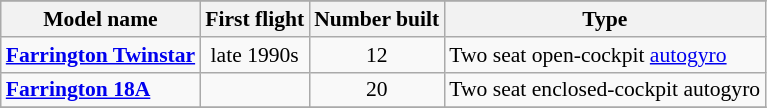<table class="wikitable" align=center style="font-size:90%;">
<tr>
</tr>
<tr style="background:#efefef;">
<th>Model name</th>
<th>First flight</th>
<th>Number built</th>
<th>Type</th>
</tr>
<tr>
<td align=left><strong><a href='#'>Farrington Twinstar</a></strong></td>
<td align=center>late 1990s</td>
<td align=center>12</td>
<td align=left>Two seat open-cockpit <a href='#'>autogyro</a></td>
</tr>
<tr>
<td align=left><strong><a href='#'>Farrington 18A</a></strong></td>
<td align=center></td>
<td align=center>20</td>
<td align=left>Two seat enclosed-cockpit autogyro</td>
</tr>
<tr>
</tr>
</table>
